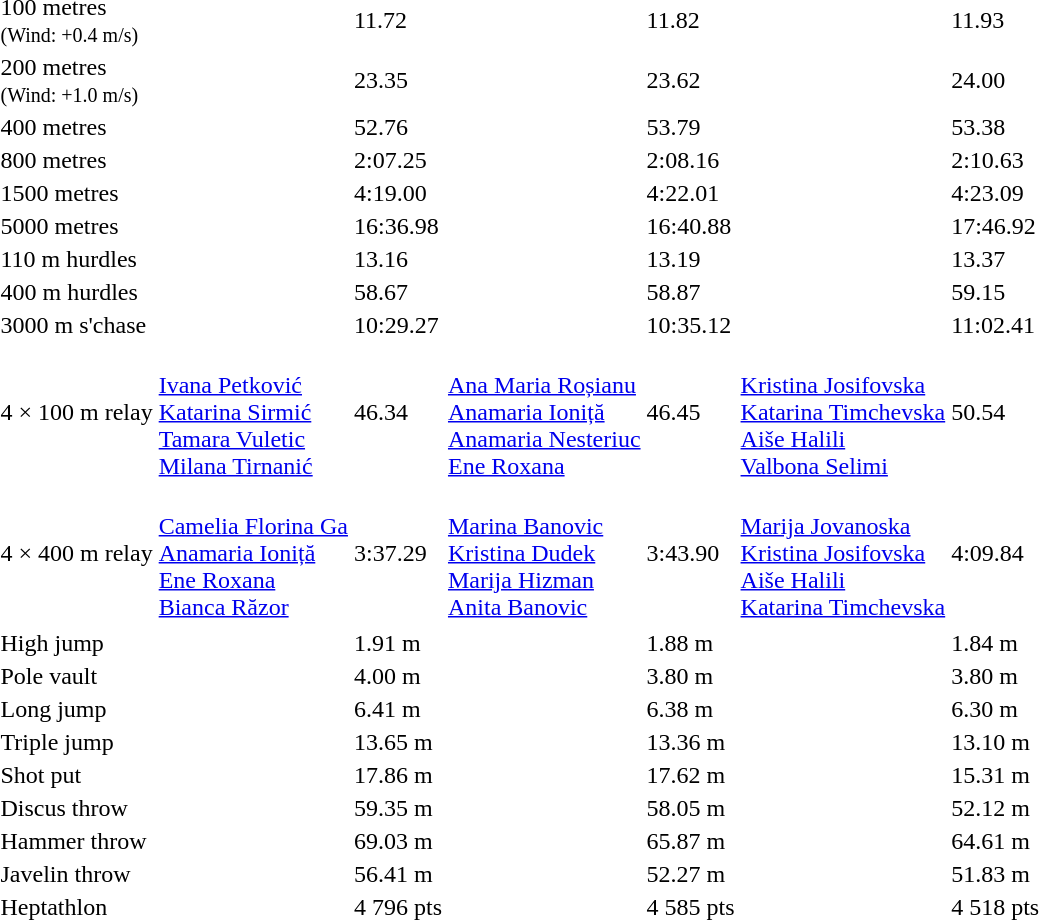<table>
<tr>
<td>100 metres<br><small>(Wind: +0.4 m/s)</small></td>
<td></td>
<td>11.72</td>
<td></td>
<td>11.82</td>
<td></td>
<td>11.93</td>
</tr>
<tr>
<td>200 metres<br><small>(Wind: +1.0 m/s)</small></td>
<td></td>
<td>23.35</td>
<td></td>
<td>23.62</td>
<td></td>
<td>24.00</td>
</tr>
<tr>
<td>400 metres</td>
<td></td>
<td>52.76</td>
<td></td>
<td>53.79</td>
<td></td>
<td>53.38</td>
</tr>
<tr>
<td>800 metres</td>
<td></td>
<td>2:07.25</td>
<td></td>
<td>2:08.16</td>
<td></td>
<td>2:10.63</td>
</tr>
<tr>
<td>1500 metres</td>
<td></td>
<td>4:19.00</td>
<td></td>
<td>4:22.01</td>
<td></td>
<td>4:23.09</td>
</tr>
<tr>
<td>5000 metres</td>
<td></td>
<td>16:36.98</td>
<td></td>
<td>16:40.88</td>
<td></td>
<td>17:46.92</td>
</tr>
<tr ,>
<td>110 m hurdles</td>
<td></td>
<td>13.16</td>
<td></td>
<td>13.19</td>
<td></td>
<td>13.37</td>
</tr>
<tr>
<td>400 m hurdles</td>
<td></td>
<td>58.67</td>
<td></td>
<td>58.87</td>
<td></td>
<td>59.15</td>
</tr>
<tr>
<td>3000 m s'chase</td>
<td></td>
<td>10:29.27</td>
<td></td>
<td>10:35.12</td>
<td></td>
<td>11:02.41</td>
</tr>
<tr>
<td>4 × 100 m relay</td>
<td><br><a href='#'>Ivana Petković</a><br><a href='#'>Katarina Sirmić</a><br><a href='#'>Tamara Vuletic</a><br><a href='#'>Milana Tirnanić</a></td>
<td>46.34</td>
<td><br><a href='#'>Ana Maria Roșianu</a><br><a href='#'>Anamaria Ioniță</a><br><a href='#'>Anamaria Nesteriuc</a><br><a href='#'>Ene Roxana</a></td>
<td>46.45</td>
<td><br><a href='#'>Kristina Josifovska</a><br><a href='#'>Katarina Timchevska</a><br><a href='#'>Aiše Halili</a><br><a href='#'>Valbona Selimi</a></td>
<td>50.54</td>
</tr>
<tr>
<td>4 × 400 m relay</td>
<td><br><a href='#'>Camelia Florina Ga</a><br><a href='#'>Anamaria Ioniță</a><br><a href='#'>Ene Roxana</a><br><a href='#'>Bianca Răzor</a></td>
<td>3:37.29</td>
<td><br><a href='#'>Marina Banovic</a><br><a href='#'>Kristina Dudek</a><br><a href='#'>Marija Hizman</a><br><a href='#'>Anita Banovic</a></td>
<td>3:43.90</td>
<td><br><a href='#'>Marija Jovanoska</a><br><a href='#'>Kristina Josifovska</a><br><a href='#'>Aiše Halili</a><br><a href='#'>Katarina Timchevska</a></td>
<td>4:09.84</td>
</tr>
<tr>
</tr>
<tr>
<td>High jump</td>
<td></td>
<td>1.91 m</td>
<td></td>
<td>1.88 m</td>
<td></td>
<td>1.84 m</td>
</tr>
<tr>
<td>Pole vault</td>
<td></td>
<td>4.00 m</td>
<td></td>
<td>3.80 m</td>
<td></td>
<td>3.80 m</td>
</tr>
<tr>
<td>Long jump</td>
<td></td>
<td>6.41 m</td>
<td></td>
<td>6.38 m</td>
<td></td>
<td>6.30 m</td>
</tr>
<tr>
<td>Triple jump</td>
<td></td>
<td>13.65 m</td>
<td></td>
<td>13.36 m</td>
<td></td>
<td>13.10 m</td>
</tr>
<tr>
<td>Shot put</td>
<td></td>
<td>17.86 m</td>
<td></td>
<td>17.62 m</td>
<td></td>
<td>15.31 m</td>
</tr>
<tr>
<td>Discus throw</td>
<td></td>
<td>59.35 m</td>
<td></td>
<td>58.05 m</td>
<td></td>
<td>52.12 m</td>
</tr>
<tr>
<td>Hammer throw</td>
<td></td>
<td>69.03 m</td>
<td></td>
<td>65.87 m</td>
<td></td>
<td>64.61 m</td>
</tr>
<tr>
<td>Javelin throw</td>
<td></td>
<td>56.41 m</td>
<td></td>
<td>52.27 m</td>
<td></td>
<td>51.83 m</td>
</tr>
<tr>
<td>Heptathlon</td>
<td></td>
<td>4 796 pts</td>
<td></td>
<td>4 585 pts</td>
<td></td>
<td>4 518 pts</td>
</tr>
</table>
